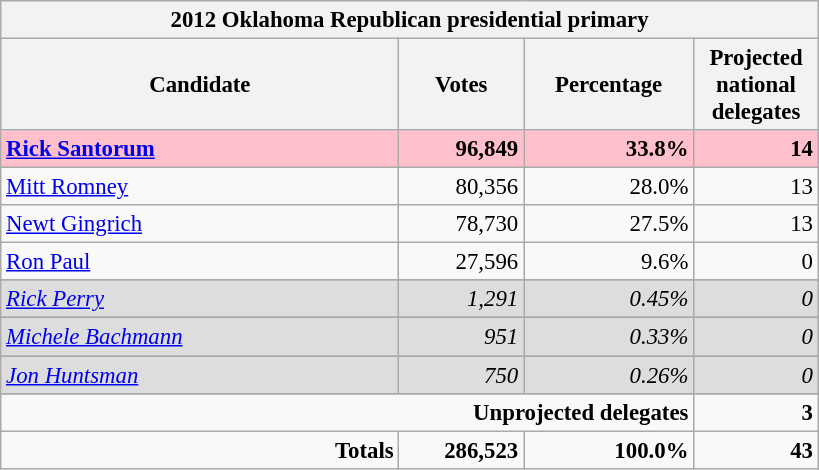<table class="wikitable" style="font-size: 95%; text-align:right;">
<tr>
<th colspan="4">2012 Oklahoma Republican presidential primary</th>
</tr>
<tr>
<th style="width: 17em">Candidate</th>
<th style="width: 5em">Votes</th>
<th style="width: 7em">Percentage</th>
<th style="width: 5em">Projected national delegates</th>
</tr>
<tr align="right" bgcolor="pink">
<td align="left"> <strong><a href='#'>Rick Santorum</a></strong></td>
<td><strong>96,849</strong></td>
<td><strong>33.8%</strong></td>
<td><strong>14</strong></td>
</tr>
<tr>
<td align="left"><a href='#'>Mitt Romney</a></td>
<td>80,356</td>
<td>28.0%</td>
<td>13</td>
</tr>
<tr>
<td align="left"><a href='#'>Newt Gingrich</a></td>
<td>78,730</td>
<td>27.5%</td>
<td>13</td>
</tr>
<tr>
<td align="left"><a href='#'>Ron Paul</a></td>
<td>27,596</td>
<td>9.6%</td>
<td>0</td>
</tr>
<tr>
</tr>
<tr bgcolor="#DDDDDD">
<td style="text-align:left;"><em><a href='#'>Rick Perry</a></em></td>
<td><em>1,291</em></td>
<td><em>0.45%</em></td>
<td><em>0</em></td>
</tr>
<tr>
</tr>
<tr bgcolor="#DDDDDD">
<td style="text-align:left;"><em><a href='#'>Michele Bachmann</a></em></td>
<td><em>951</em></td>
<td><em>0.33%</em></td>
<td><em>0</em></td>
</tr>
<tr>
</tr>
<tr bgcolor="#DDDDDD">
<td style="text-align:left;"><a href='#'><em>Jon Huntsman</em></a></td>
<td><em>750</em></td>
<td><em>0.26%</em></td>
<td><em>0</em></td>
</tr>
<tr>
</tr>
<tr>
<td colspan="3"><strong>Unprojected delegates</strong></td>
<td><strong>3</strong></td>
</tr>
<tr>
<td><strong>Totals</strong></td>
<td><strong>286,523</strong></td>
<td><strong>100.0%</strong></td>
<td><strong>43</strong></td>
</tr>
</table>
